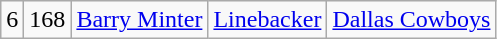<table class="wikitable" style="text-align:center">
<tr>
<td>6</td>
<td>168</td>
<td><a href='#'>Barry Minter</a></td>
<td><a href='#'>Linebacker</a></td>
<td><a href='#'>Dallas Cowboys</a></td>
</tr>
</table>
